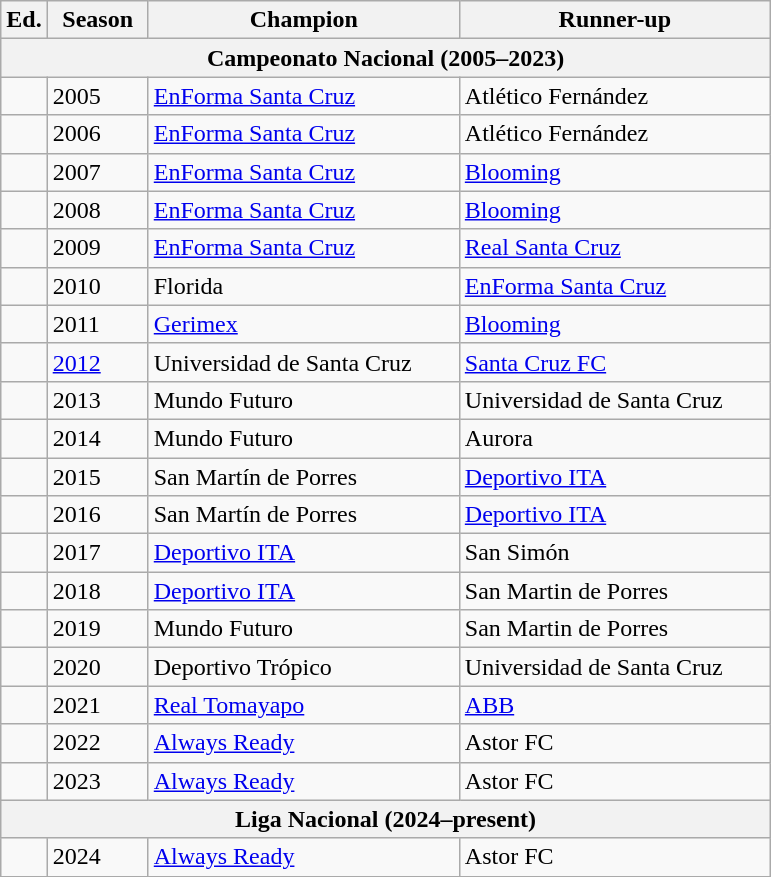<table class="sortable wikitable">
<tr>
<th width=px>Ed.</th>
<th width=60px>Season</th>
<th width=200px>Champion</th>
<th width=200px>Runner-up</th>
</tr>
<tr>
<th colspan="4">Campeonato Nacional (2005–2023)</th>
</tr>
<tr>
<td></td>
<td>2005</td>
<td><a href='#'>EnForma Santa Cruz</a> </td>
<td>Atlético Fernández</td>
</tr>
<tr>
<td></td>
<td>2006</td>
<td><a href='#'>EnForma Santa Cruz</a> </td>
<td>Atlético Fernández</td>
</tr>
<tr>
<td></td>
<td>2007</td>
<td><a href='#'>EnForma Santa Cruz</a> </td>
<td><a href='#'>Blooming</a></td>
</tr>
<tr>
<td></td>
<td>2008</td>
<td><a href='#'>EnForma Santa Cruz</a> </td>
<td><a href='#'>Blooming</a></td>
</tr>
<tr>
<td></td>
<td>2009</td>
<td><a href='#'>EnForma Santa Cruz</a> </td>
<td><a href='#'>Real Santa Cruz</a></td>
</tr>
<tr>
<td></td>
<td>2010</td>
<td>Florida </td>
<td><a href='#'>EnForma Santa Cruz</a></td>
</tr>
<tr>
<td></td>
<td>2011</td>
<td><a href='#'>Gerimex</a> </td>
<td><a href='#'>Blooming</a></td>
</tr>
<tr>
<td></td>
<td><a href='#'>2012</a></td>
<td>Universidad de Santa Cruz </td>
<td><a href='#'>Santa Cruz FC</a></td>
</tr>
<tr>
<td></td>
<td>2013</td>
<td>Mundo Futuro </td>
<td>Universidad de Santa Cruz</td>
</tr>
<tr>
<td></td>
<td>2014</td>
<td>Mundo Futuro </td>
<td>Aurora</td>
</tr>
<tr>
<td></td>
<td>2015</td>
<td>San Martín de Porres </td>
<td><a href='#'>Deportivo ITA</a></td>
</tr>
<tr>
<td></td>
<td>2016</td>
<td>San Martín de Porres </td>
<td><a href='#'>Deportivo ITA</a></td>
</tr>
<tr>
<td></td>
<td>2017</td>
<td><a href='#'>Deportivo ITA</a> </td>
<td>San Simón</td>
</tr>
<tr>
<td></td>
<td>2018</td>
<td><a href='#'>Deportivo ITA</a> </td>
<td>San Martin de Porres</td>
</tr>
<tr>
<td></td>
<td>2019</td>
<td>Mundo Futuro </td>
<td>San Martin de Porres</td>
</tr>
<tr>
<td></td>
<td>2020</td>
<td>Deportivo Trópico </td>
<td>Universidad de Santa Cruz</td>
</tr>
<tr>
<td></td>
<td>2021</td>
<td><a href='#'>Real Tomayapo</a> </td>
<td><a href='#'>ABB</a></td>
</tr>
<tr>
<td></td>
<td>2022</td>
<td><a href='#'>Always Ready</a> </td>
<td>Astor FC</td>
</tr>
<tr>
<td></td>
<td>2023</td>
<td><a href='#'>Always Ready</a> </td>
<td>Astor FC</td>
</tr>
<tr>
<th colspan="4">Liga Nacional (2024–present)</th>
</tr>
<tr>
<td></td>
<td>2024</td>
<td><a href='#'>Always Ready</a> </td>
<td>Astor FC</td>
</tr>
<tr>
</tr>
</table>
